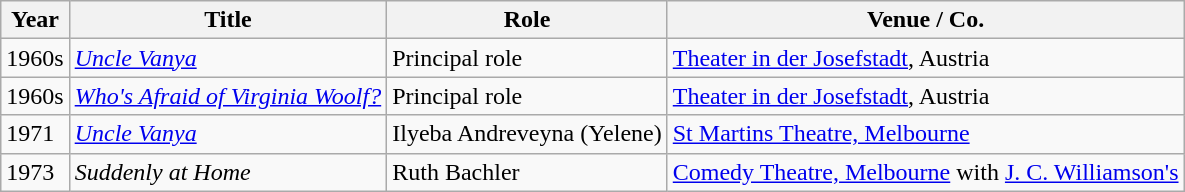<table class="wikitable">
<tr>
<th>Year</th>
<th>Title</th>
<th>Role</th>
<th>Venue / Co.</th>
</tr>
<tr>
<td>1960s</td>
<td><em><a href='#'>Uncle Vanya</a></em></td>
<td>Principal role</td>
<td><a href='#'>Theater in der Josefstadt</a>, Austria</td>
</tr>
<tr>
<td>1960s</td>
<td><em><a href='#'>Who's Afraid of Virginia Woolf?</a></em></td>
<td>Principal role</td>
<td><a href='#'>Theater in der Josefstadt</a>, Austria</td>
</tr>
<tr>
<td>1971</td>
<td><em><a href='#'>Uncle Vanya</a></em></td>
<td>Ilyeba Andreveyna (Yelene)</td>
<td><a href='#'>St Martins Theatre, Melbourne</a></td>
</tr>
<tr>
<td>1973</td>
<td><em>Suddenly at Home</em></td>
<td>Ruth Bachler</td>
<td><a href='#'>Comedy Theatre, Melbourne</a> with <a href='#'>J. C. Williamson's</a></td>
</tr>
</table>
